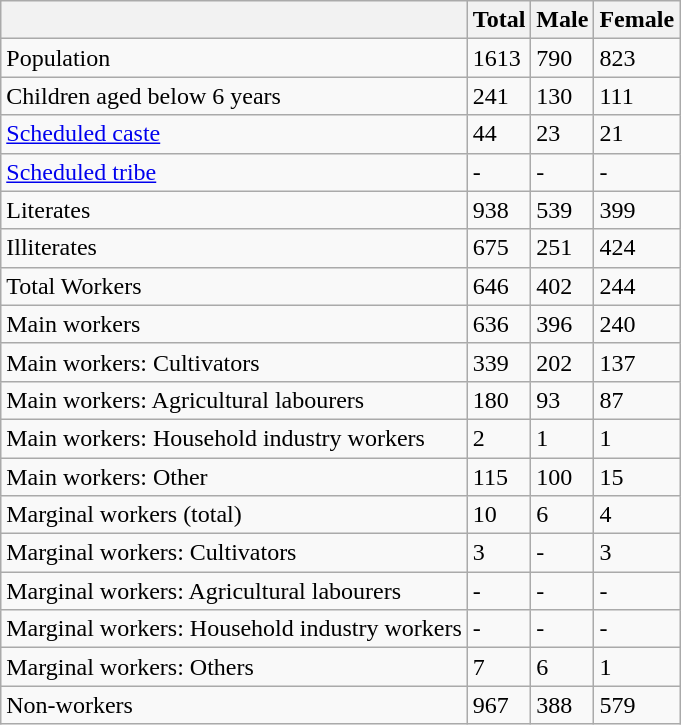<table class="wikitable sortable">
<tr>
<th></th>
<th>Total</th>
<th>Male</th>
<th>Female</th>
</tr>
<tr>
<td>Population</td>
<td>1613</td>
<td>790</td>
<td>823</td>
</tr>
<tr>
<td>Children aged below 6 years</td>
<td>241</td>
<td>130</td>
<td>111</td>
</tr>
<tr>
<td><a href='#'>Scheduled caste</a></td>
<td>44</td>
<td>23</td>
<td>21</td>
</tr>
<tr>
<td><a href='#'>Scheduled tribe</a></td>
<td>-</td>
<td>-</td>
<td>-</td>
</tr>
<tr>
<td>Literates</td>
<td>938</td>
<td>539</td>
<td>399</td>
</tr>
<tr>
<td>Illiterates</td>
<td>675</td>
<td>251</td>
<td>424</td>
</tr>
<tr>
<td>Total Workers</td>
<td>646</td>
<td>402</td>
<td>244</td>
</tr>
<tr>
<td>Main workers</td>
<td>636</td>
<td>396</td>
<td>240</td>
</tr>
<tr>
<td>Main workers: Cultivators</td>
<td>339</td>
<td>202</td>
<td>137</td>
</tr>
<tr>
<td>Main workers: Agricultural labourers</td>
<td>180</td>
<td>93</td>
<td>87</td>
</tr>
<tr>
<td>Main workers: Household industry workers</td>
<td>2</td>
<td>1</td>
<td>1</td>
</tr>
<tr>
<td>Main workers: Other</td>
<td>115</td>
<td>100</td>
<td>15</td>
</tr>
<tr>
<td>Marginal workers (total)</td>
<td>10</td>
<td>6</td>
<td>4</td>
</tr>
<tr>
<td>Marginal workers: Cultivators</td>
<td>3</td>
<td>-</td>
<td>3</td>
</tr>
<tr>
<td>Marginal workers: Agricultural labourers</td>
<td>-</td>
<td>-</td>
<td>-</td>
</tr>
<tr>
<td>Marginal workers: Household industry workers</td>
<td>-</td>
<td>-</td>
<td>-</td>
</tr>
<tr>
<td>Marginal workers: Others</td>
<td>7</td>
<td>6</td>
<td>1</td>
</tr>
<tr>
<td>Non-workers</td>
<td>967</td>
<td>388</td>
<td>579</td>
</tr>
</table>
